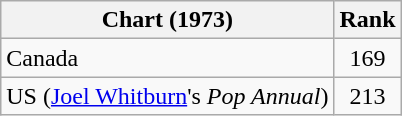<table class="wikitable">
<tr>
<th>Chart (1973)</th>
<th>Rank</th>
</tr>
<tr>
<td>Canada</td>
<td style="text-align:center;">169</td>
</tr>
<tr>
<td>US (<a href='#'>Joel Whitburn</a>'s <em>Pop Annual</em>)</td>
<td style="text-align:center;">213</td>
</tr>
</table>
